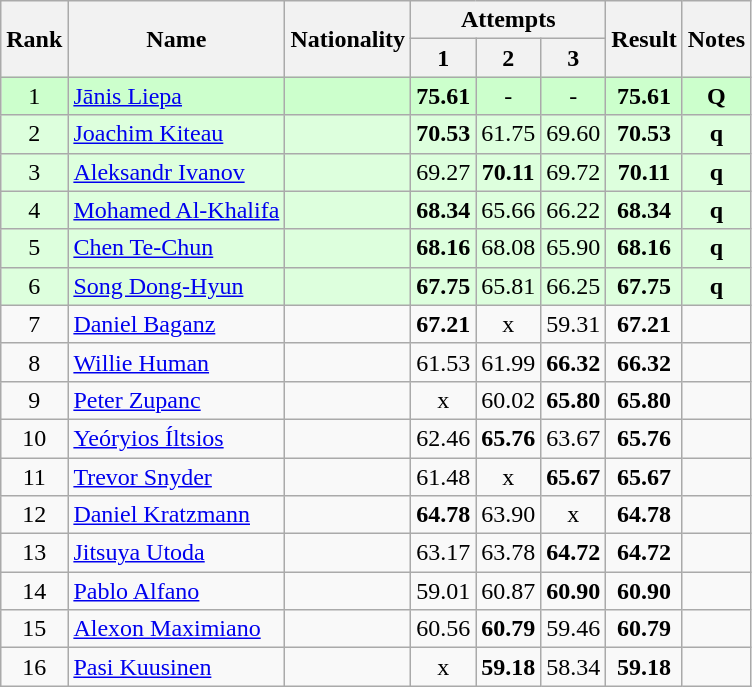<table class="wikitable sortable" style="text-align:center">
<tr>
<th rowspan=2>Rank</th>
<th rowspan=2>Name</th>
<th rowspan=2>Nationality</th>
<th colspan=3>Attempts</th>
<th rowspan=2>Result</th>
<th rowspan=2>Notes</th>
</tr>
<tr>
<th>1</th>
<th>2</th>
<th>3</th>
</tr>
<tr bgcolor=ccffcc>
<td>1</td>
<td align=left><a href='#'>Jānis Liepa</a></td>
<td align=left></td>
<td><strong>75.61</strong></td>
<td>-</td>
<td>-</td>
<td><strong>75.61</strong></td>
<td><strong>Q</strong></td>
</tr>
<tr bgcolor=ddffdd>
<td>2</td>
<td align=left><a href='#'>Joachim Kiteau</a></td>
<td align=left></td>
<td><strong>70.53</strong></td>
<td>61.75</td>
<td>69.60</td>
<td><strong>70.53</strong></td>
<td><strong>q</strong></td>
</tr>
<tr bgcolor=ddffdd>
<td>3</td>
<td align=left><a href='#'>Aleksandr Ivanov</a></td>
<td align=left></td>
<td>69.27</td>
<td><strong>70.11</strong></td>
<td>69.72</td>
<td><strong>70.11</strong></td>
<td><strong>q</strong></td>
</tr>
<tr bgcolor=ddffdd>
<td>4</td>
<td align=left><a href='#'>Mohamed Al-Khalifa</a></td>
<td align=left></td>
<td><strong>68.34</strong></td>
<td>65.66</td>
<td>66.22</td>
<td><strong>68.34</strong></td>
<td><strong>q</strong></td>
</tr>
<tr bgcolor=ddffdd>
<td>5</td>
<td align=left><a href='#'>Chen Te-Chun</a></td>
<td align=left></td>
<td><strong>68.16</strong></td>
<td>68.08</td>
<td>65.90</td>
<td><strong>68.16</strong></td>
<td><strong>q</strong></td>
</tr>
<tr bgcolor=ddffdd>
<td>6</td>
<td align=left><a href='#'>Song Dong-Hyun</a></td>
<td align=left></td>
<td><strong>67.75</strong></td>
<td>65.81</td>
<td>66.25</td>
<td><strong>67.75</strong></td>
<td><strong>q</strong></td>
</tr>
<tr>
<td>7</td>
<td align=left><a href='#'>Daniel Baganz</a></td>
<td align=left></td>
<td><strong>67.21</strong></td>
<td>x</td>
<td>59.31</td>
<td><strong>67.21</strong></td>
<td></td>
</tr>
<tr>
<td>8</td>
<td align=left><a href='#'>Willie Human</a></td>
<td align=left></td>
<td>61.53</td>
<td>61.99</td>
<td><strong>66.32</strong></td>
<td><strong>66.32</strong></td>
<td></td>
</tr>
<tr>
<td>9</td>
<td align=left><a href='#'>Peter Zupanc</a></td>
<td align=left></td>
<td>x</td>
<td>60.02</td>
<td><strong>65.80</strong></td>
<td><strong>65.80</strong></td>
<td></td>
</tr>
<tr>
<td>10</td>
<td align=left><a href='#'>Yeóryios Íltsios</a></td>
<td align=left></td>
<td>62.46</td>
<td><strong>65.76</strong></td>
<td>63.67</td>
<td><strong>65.76</strong></td>
<td></td>
</tr>
<tr>
<td>11</td>
<td align=left><a href='#'>Trevor Snyder</a></td>
<td align=left></td>
<td>61.48</td>
<td>x</td>
<td><strong>65.67</strong></td>
<td><strong>65.67</strong></td>
<td></td>
</tr>
<tr>
<td>12</td>
<td align=left><a href='#'>Daniel Kratzmann</a></td>
<td align=left></td>
<td><strong>64.78</strong></td>
<td>63.90</td>
<td>x</td>
<td><strong>64.78</strong></td>
<td></td>
</tr>
<tr>
<td>13</td>
<td align=left><a href='#'>Jitsuya Utoda</a></td>
<td align=left></td>
<td>63.17</td>
<td>63.78</td>
<td><strong>64.72</strong></td>
<td><strong>64.72</strong></td>
<td></td>
</tr>
<tr>
<td>14</td>
<td align=left><a href='#'>Pablo Alfano</a></td>
<td align=left></td>
<td>59.01</td>
<td>60.87</td>
<td><strong>60.90</strong></td>
<td><strong>60.90</strong></td>
<td></td>
</tr>
<tr>
<td>15</td>
<td align=left><a href='#'>Alexon Maximiano</a></td>
<td align=left></td>
<td>60.56</td>
<td><strong>60.79</strong></td>
<td>59.46</td>
<td><strong>60.79</strong></td>
<td></td>
</tr>
<tr>
<td>16</td>
<td align=left><a href='#'>Pasi Kuusinen</a></td>
<td align=left></td>
<td>x</td>
<td><strong>59.18</strong></td>
<td>58.34</td>
<td><strong>59.18</strong></td>
<td></td>
</tr>
</table>
